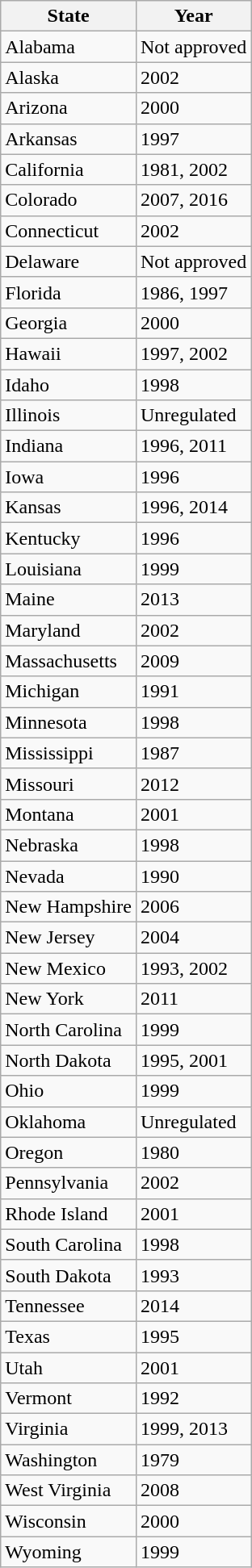<table class="wikitable mw-collapsible mw-collapsed">
<tr>
<th>State</th>
<th>Year</th>
</tr>
<tr>
<td>Alabama</td>
<td>Not approved</td>
</tr>
<tr>
<td>Alaska</td>
<td>2002</td>
</tr>
<tr>
<td>Arizona</td>
<td>2000</td>
</tr>
<tr>
<td>Arkansas</td>
<td>1997</td>
</tr>
<tr>
<td>California</td>
<td>1981, 2002</td>
</tr>
<tr>
<td>Colorado</td>
<td>2007, 2016</td>
</tr>
<tr>
<td>Connecticut</td>
<td>2002</td>
</tr>
<tr>
<td>Delaware</td>
<td>Not approved</td>
</tr>
<tr>
<td>Florida</td>
<td>1986, 1997</td>
</tr>
<tr>
<td>Georgia</td>
<td>2000</td>
</tr>
<tr>
<td>Hawaii</td>
<td>1997, 2002</td>
</tr>
<tr>
<td>Idaho</td>
<td>1998</td>
</tr>
<tr>
<td>Illinois</td>
<td>Unregulated</td>
</tr>
<tr>
<td>Indiana</td>
<td>1996, 2011</td>
</tr>
<tr>
<td>Iowa</td>
<td>1996</td>
</tr>
<tr>
<td>Kansas</td>
<td>1996, 2014</td>
</tr>
<tr>
<td>Kentucky</td>
<td>1996</td>
</tr>
<tr>
<td>Louisiana</td>
<td>1999</td>
</tr>
<tr>
<td>Maine</td>
<td>2013</td>
</tr>
<tr>
<td>Maryland</td>
<td>2002</td>
</tr>
<tr>
<td>Massachusetts</td>
<td>2009</td>
</tr>
<tr>
<td>Michigan</td>
<td>1991</td>
</tr>
<tr>
<td>Minnesota</td>
<td>1998</td>
</tr>
<tr>
<td>Mississippi</td>
<td>1987</td>
</tr>
<tr>
<td>Missouri</td>
<td>2012</td>
</tr>
<tr>
<td>Montana</td>
<td>2001</td>
</tr>
<tr>
<td>Nebraska</td>
<td>1998</td>
</tr>
<tr>
<td>Nevada</td>
<td>1990</td>
</tr>
<tr>
<td>New Hampshire</td>
<td>2006</td>
</tr>
<tr>
<td>New Jersey</td>
<td>2004</td>
</tr>
<tr>
<td>New Mexico</td>
<td>1993, 2002</td>
</tr>
<tr>
<td>New York</td>
<td>2011</td>
</tr>
<tr>
<td>North Carolina</td>
<td>1999</td>
</tr>
<tr>
<td>North Dakota</td>
<td>1995, 2001</td>
</tr>
<tr>
<td>Ohio</td>
<td>1999</td>
</tr>
<tr>
<td>Oklahoma</td>
<td>Unregulated</td>
</tr>
<tr>
<td>Oregon</td>
<td>1980</td>
</tr>
<tr>
<td>Pennsylvania</td>
<td>2002</td>
</tr>
<tr>
<td>Rhode Island</td>
<td>2001</td>
</tr>
<tr>
<td>South Carolina</td>
<td>1998</td>
</tr>
<tr>
<td>South Dakota</td>
<td>1993</td>
</tr>
<tr>
<td>Tennessee</td>
<td>2014</td>
</tr>
<tr>
<td>Texas</td>
<td>1995</td>
</tr>
<tr>
<td>Utah</td>
<td>2001</td>
</tr>
<tr>
<td>Vermont</td>
<td>1992</td>
</tr>
<tr>
<td>Virginia</td>
<td>1999, 2013</td>
</tr>
<tr>
<td>Washington</td>
<td>1979</td>
</tr>
<tr>
<td>West Virginia</td>
<td>2008</td>
</tr>
<tr>
<td>Wisconsin</td>
<td>2000</td>
</tr>
<tr>
<td>Wyoming</td>
<td>1999</td>
</tr>
</table>
